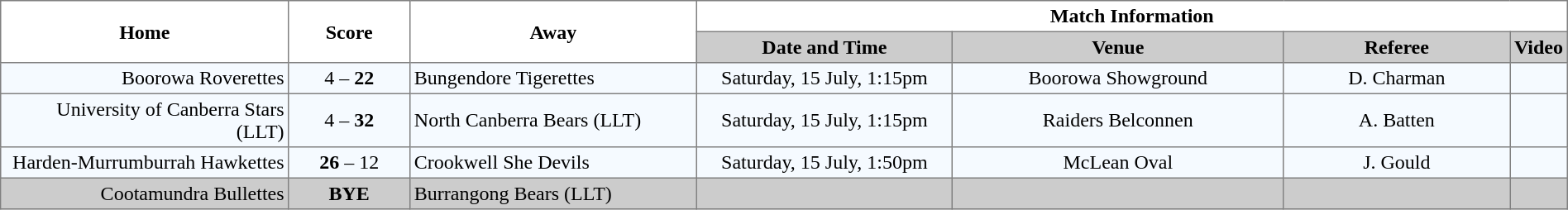<table border="1" cellpadding="3" cellspacing="0" width="100%" style="border-collapse:collapse;  text-align:center;">
<tr>
<th rowspan="2" width="19%">Home</th>
<th rowspan="2" width="8%">Score</th>
<th rowspan="2" width="19%">Away</th>
<th colspan="4">Match Information</th>
</tr>
<tr style="background:#CCCCCC">
<th width="17%">Date and Time</th>
<th width="22%">Venue</th>
<th width="50%">Referee</th>
<th>Video</th>
</tr>
<tr style="text-align:center; background:#f5faff;">
<td align="right">Boorowa Roverettes </td>
<td>4 – <strong>22</strong></td>
<td align="left"> Bungendore Tigerettes</td>
<td>Saturday, 15 July, 1:15pm</td>
<td>Boorowa Showground</td>
<td>D. Charman</td>
<td></td>
</tr>
<tr style="text-align:center; background:#f5faff;">
<td align="right">University of Canberra Stars (LLT)  </td>
<td>4 – <strong>32</strong></td>
<td align="left"> North Canberra Bears (LLT)</td>
<td>Saturday, 15 July, 1:15pm</td>
<td>Raiders Belconnen</td>
<td>A. Batten</td>
<td></td>
</tr>
<tr style="text-align:center; background:#f5faff;">
<td align="right">Harden-Murrumburrah Hawkettes </td>
<td><strong>26</strong> – 12</td>
<td align="left"> Crookwell She Devils</td>
<td>Saturday, 15 July, 1:50pm</td>
<td>McLean Oval</td>
<td>J. Gould</td>
<td></td>
</tr>
<tr style="text-align:center; background:#CCCCCC;">
<td align="right">Cootamundra Bullettes </td>
<td><strong>BYE</strong></td>
<td align="left"> Burrangong Bears (LLT)</td>
<td></td>
<td></td>
<td></td>
<td></td>
</tr>
</table>
